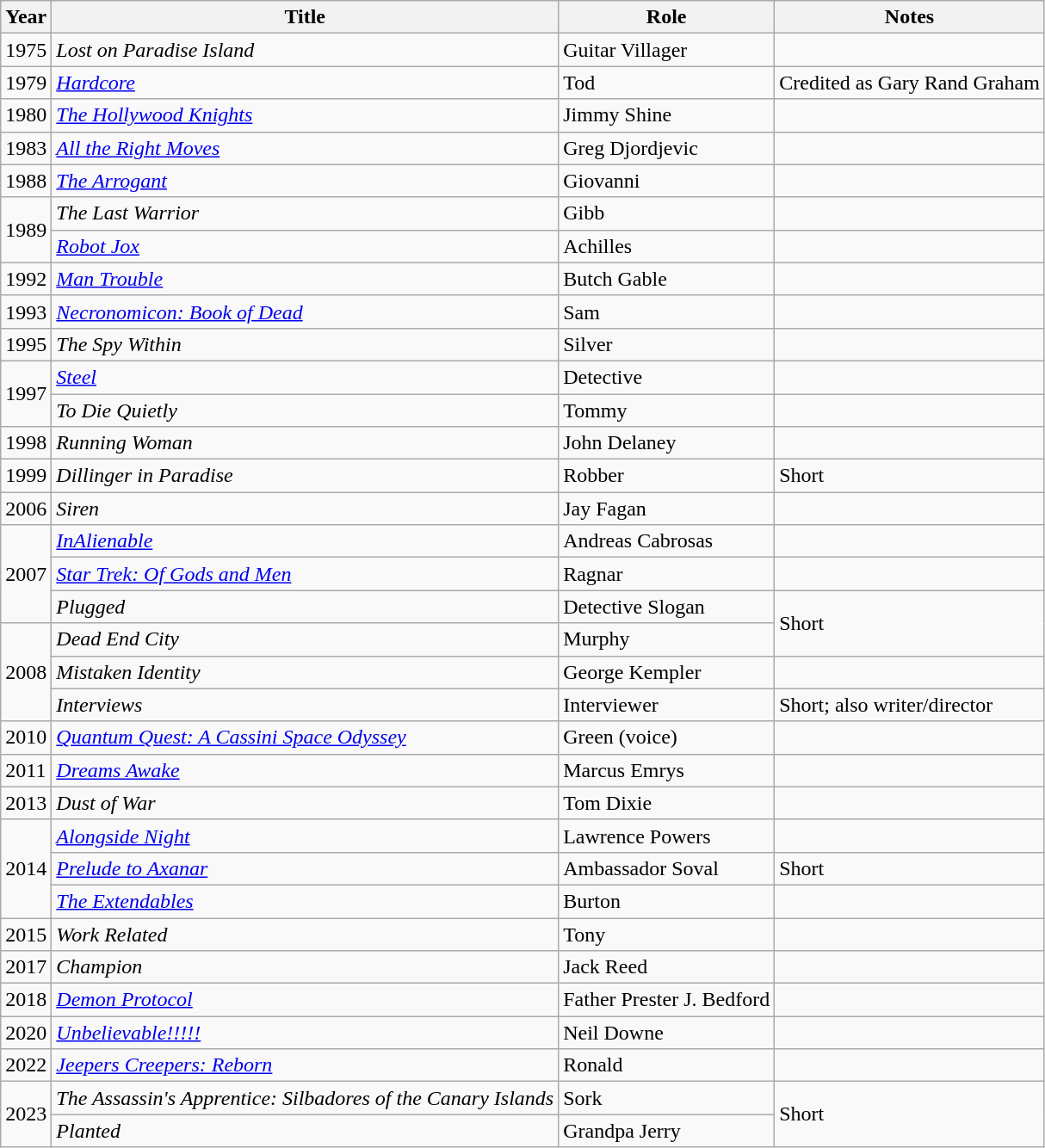<table class="wikitable sortable">
<tr>
<th>Year</th>
<th>Title</th>
<th>Role</th>
<th class="unsortable">Notes</th>
</tr>
<tr>
<td>1975</td>
<td><em>Lost on Paradise Island</em></td>
<td>Guitar Villager</td>
<td></td>
</tr>
<tr>
<td>1979</td>
<td><em><a href='#'>Hardcore</a></em></td>
<td>Tod</td>
<td>Credited as Gary Rand Graham</td>
</tr>
<tr>
<td>1980</td>
<td data-sort-value="Hollywood Knights, The"><em><a href='#'>The Hollywood Knights</a></em></td>
<td>Jimmy Shine</td>
<td></td>
</tr>
<tr>
<td>1983</td>
<td><em><a href='#'>All the Right Moves</a></em></td>
<td>Greg Djordjevic</td>
<td></td>
</tr>
<tr>
<td>1988</td>
<td data-sort-value="Arrogant, The"><em><a href='#'>The Arrogant</a></em></td>
<td>Giovanni</td>
<td></td>
</tr>
<tr>
<td rowspan=2>1989</td>
<td data-sort-value="Last Warrior, The"><em>The Last Warrior</em></td>
<td>Gibb</td>
<td></td>
</tr>
<tr>
<td><em><a href='#'>Robot Jox</a></em></td>
<td>Achilles</td>
<td></td>
</tr>
<tr>
<td>1992</td>
<td><em><a href='#'>Man Trouble</a></em></td>
<td>Butch Gable</td>
<td></td>
</tr>
<tr>
<td>1993</td>
<td><em><a href='#'>Necronomicon: Book of Dead</a></em></td>
<td>Sam</td>
<td></td>
</tr>
<tr>
<td>1995</td>
<td><em>The Spy Within</em></td>
<td>Silver</td>
<td></td>
</tr>
<tr>
<td rowspan="2">1997</td>
<td><em><a href='#'>Steel</a></em></td>
<td>Detective</td>
<td></td>
</tr>
<tr>
<td><em>To Die Quietly</em></td>
<td>Tommy</td>
</tr>
<tr>
<td>1998</td>
<td><em>Running Woman</em></td>
<td>John Delaney</td>
<td></td>
</tr>
<tr>
<td>1999</td>
<td><em>Dillinger in Paradise</em></td>
<td>Robber</td>
<td>Short</td>
</tr>
<tr>
<td>2006</td>
<td><em>Siren</em></td>
<td>Jay Fagan</td>
<td></td>
</tr>
<tr>
<td rowspan="3">2007</td>
<td><em><a href='#'>InAlienable</a></em></td>
<td>Andreas Cabrosas</td>
<td></td>
</tr>
<tr>
<td><em><a href='#'>Star Trek: Of Gods and Men</a></em></td>
<td>Ragnar</td>
<td></td>
</tr>
<tr>
<td><em>Plugged</em></td>
<td>Detective Slogan</td>
<td rowspan="2">Short</td>
</tr>
<tr>
<td rowspan="3">2008</td>
<td><em>Dead End City</em></td>
<td>Murphy</td>
</tr>
<tr>
<td><em>Mistaken Identity</em></td>
<td>George Kempler</td>
<td></td>
</tr>
<tr>
<td><em>Interviews</em></td>
<td>Interviewer</td>
<td>Short; also writer/director</td>
</tr>
<tr>
<td>2010</td>
<td><em><a href='#'>Quantum Quest: A Cassini Space Odyssey</a></em></td>
<td>Green (voice)</td>
<td></td>
</tr>
<tr>
<td>2011</td>
<td><em><a href='#'>Dreams Awake</a></em></td>
<td>Marcus Emrys</td>
<td></td>
</tr>
<tr>
<td>2013</td>
<td><em>Dust of War</em></td>
<td>Tom Dixie</td>
<td></td>
</tr>
<tr>
<td rowspan="3">2014</td>
<td><a href='#'><em>Alongside Night</em></a></td>
<td>Lawrence Powers</td>
<td></td>
</tr>
<tr>
<td><em><a href='#'>Prelude to Axanar</a></em></td>
<td>Ambassador Soval</td>
<td>Short</td>
</tr>
<tr>
<td data-sort-value="Extendables, The"><em><a href='#'>The Extendables</a></em></td>
<td>Burton</td>
<td></td>
</tr>
<tr>
<td>2015</td>
<td><em>Work Related</em></td>
<td>Tony</td>
<td></td>
</tr>
<tr>
<td>2017</td>
<td><em>Champion</em></td>
<td>Jack Reed</td>
<td></td>
</tr>
<tr>
<td>2018</td>
<td><em><a href='#'>Demon Protocol</a></em></td>
<td>Father Prester J. Bedford</td>
<td></td>
</tr>
<tr>
<td>2020</td>
<td><em><a href='#'>Unbelievable!!!!!</a></em></td>
<td>Neil Downe</td>
<td></td>
</tr>
<tr>
<td>2022</td>
<td><em><a href='#'>Jeepers Creepers: Reborn</a></em></td>
<td>Ronald</td>
<td></td>
</tr>
<tr>
<td rowspan="2">2023</td>
<td><em>The Assassin's Apprentice: Silbadores of the Canary Islands</em></td>
<td>Sork</td>
<td rowspan="2">Short</td>
</tr>
<tr>
<td><em>Planted</em></td>
<td>Grandpa Jerry</td>
</tr>
</table>
